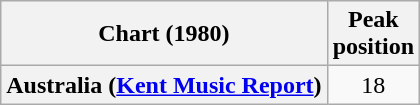<table class="wikitable sortable plainrowheaders" style="text-align:center">
<tr>
<th>Chart (1980)</th>
<th>Peak<br>position</th>
</tr>
<tr>
<th scope="row">Australia (<a href='#'>Kent Music Report</a>)</th>
<td>18</td>
</tr>
</table>
